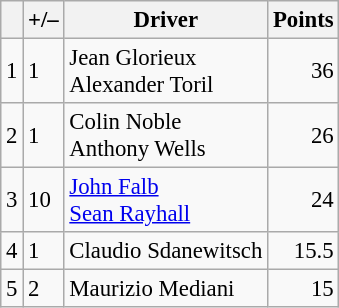<table class="wikitable" style="font-size: 95%;">
<tr>
<th scope="col"></th>
<th scope="col">+/–</th>
<th scope="col">Driver</th>
<th scope="col">Points</th>
</tr>
<tr>
<td align="center">1</td>
<td align="left"> 1</td>
<td> Jean Glorieux<br> Alexander Toril</td>
<td align="right">36</td>
</tr>
<tr>
<td align="center">2</td>
<td align="left"> 1</td>
<td> Colin Noble<br> Anthony Wells</td>
<td align="right">26</td>
</tr>
<tr>
<td align="center">3</td>
<td align="left"> 10</td>
<td> <a href='#'>John Falb</a><br> <a href='#'>Sean Rayhall</a></td>
<td align="right">24</td>
</tr>
<tr>
<td align="center">4</td>
<td align="left"> 1</td>
<td> Claudio Sdanewitsch</td>
<td align="right">15.5</td>
</tr>
<tr>
<td align="center">5</td>
<td align="left"> 2</td>
<td> Maurizio Mediani</td>
<td align="right">15</td>
</tr>
</table>
